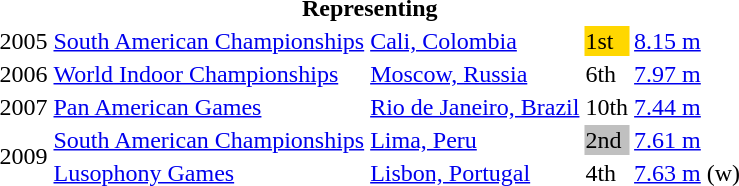<table>
<tr>
<th colspan="5">Representing </th>
</tr>
<tr>
<td>2005</td>
<td><a href='#'>South American Championships</a></td>
<td><a href='#'>Cali, Colombia</a></td>
<td bgcolor="gold">1st</td>
<td><a href='#'>8.15 m</a></td>
</tr>
<tr>
<td>2006</td>
<td><a href='#'>World Indoor Championships</a></td>
<td><a href='#'>Moscow, Russia</a></td>
<td>6th</td>
<td><a href='#'>7.97 m</a></td>
</tr>
<tr>
<td>2007</td>
<td><a href='#'>Pan American Games</a></td>
<td><a href='#'>Rio de Janeiro, Brazil</a></td>
<td>10th</td>
<td><a href='#'>7.44 m</a></td>
</tr>
<tr>
<td rowspan=2>2009</td>
<td><a href='#'>South American Championships</a></td>
<td><a href='#'>Lima, Peru</a></td>
<td bgcolor="silver">2nd</td>
<td><a href='#'>7.61 m</a></td>
</tr>
<tr>
<td><a href='#'>Lusophony Games</a></td>
<td><a href='#'>Lisbon, Portugal</a></td>
<td>4th</td>
<td><a href='#'>7.63 m</a> (w)</td>
</tr>
</table>
